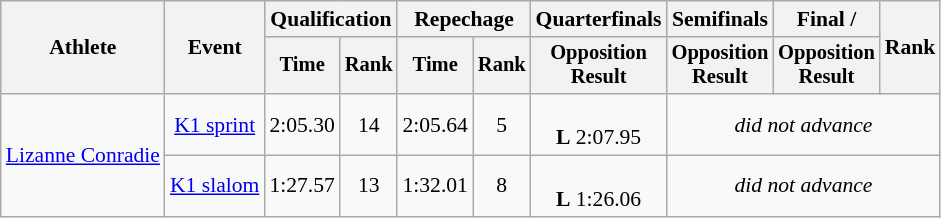<table class="wikitable" style="font-size:90%">
<tr>
<th rowspan=2>Athlete</th>
<th rowspan=2>Event</th>
<th colspan=2>Qualification</th>
<th colspan=2>Repechage</th>
<th>Quarterfinals</th>
<th>Semifinals</th>
<th>Final / </th>
<th rowspan=2>Rank</th>
</tr>
<tr style="font-size:95%">
<th>Time</th>
<th>Rank</th>
<th>Time</th>
<th>Rank</th>
<th>Opposition <br>Result</th>
<th>Opposition <br>Result</th>
<th>Opposition <br>Result</th>
</tr>
<tr align=center>
<td align=left rowspan=2><a href='#'>Lizanne Conradie</a></td>
<td><a href='#'>K1 sprint</a></td>
<td>2:05.30</td>
<td>14</td>
<td>2:05.64</td>
<td>5</td>
<td><br> <strong>L</strong> 2:07.95</td>
<td colspan=3><em>did not advance</em></td>
</tr>
<tr align=center>
<td><a href='#'>K1 slalom</a></td>
<td>1:27.57</td>
<td>13</td>
<td>1:32.01</td>
<td>8</td>
<td><br> <strong>L</strong> 1:26.06</td>
<td colspan=3><em>did not advance</em></td>
</tr>
</table>
